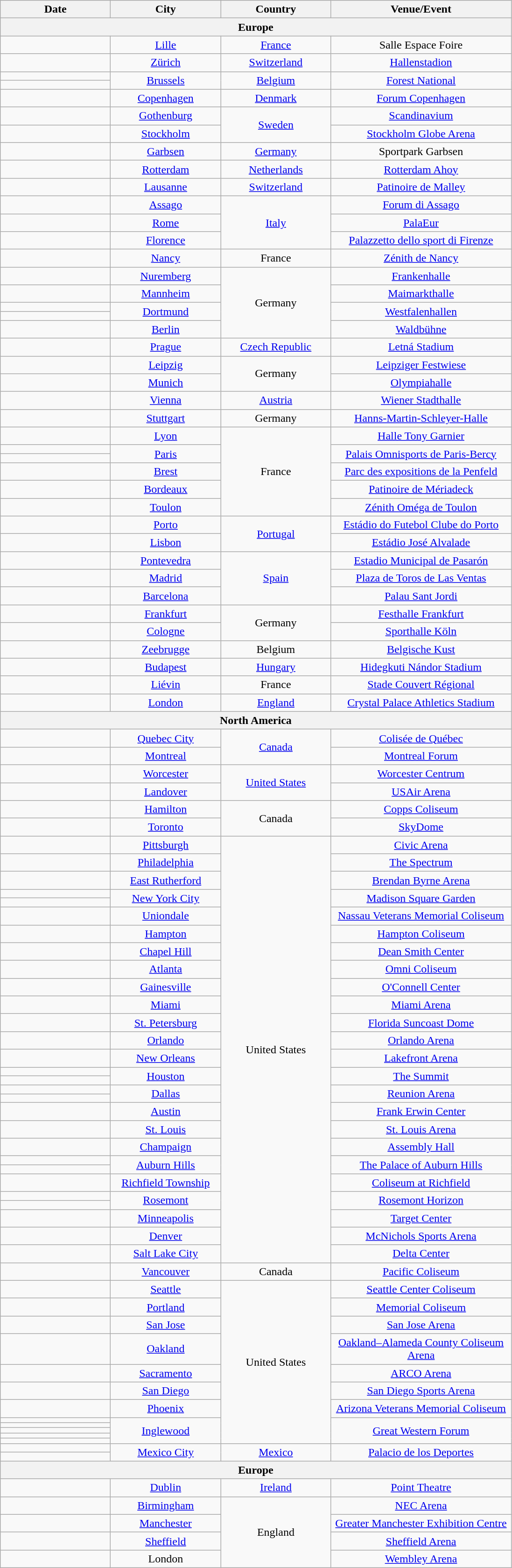<table class="wikitable" style="text-align:center">
<tr>
<th style="width:150px;">Date</th>
<th style="width:150px;">City</th>
<th style="width:150px;">Country</th>
<th style="width:250px;">Venue/Event</th>
</tr>
<tr>
<th colspan="4">Europe</th>
</tr>
<tr>
<td></td>
<td><a href='#'>Lille</a></td>
<td><a href='#'>France</a></td>
<td>Salle Espace Foire</td>
</tr>
<tr>
<td></td>
<td><a href='#'>Zürich</a></td>
<td><a href='#'>Switzerland</a></td>
<td><a href='#'>Hallenstadion</a></td>
</tr>
<tr>
<td></td>
<td rowspan="2"><a href='#'>Brussels</a></td>
<td rowspan="2"><a href='#'>Belgium</a></td>
<td rowspan="2"><a href='#'>Forest National</a></td>
</tr>
<tr>
<td></td>
</tr>
<tr>
<td></td>
<td><a href='#'>Copenhagen</a></td>
<td><a href='#'>Denmark</a></td>
<td><a href='#'>Forum Copenhagen</a></td>
</tr>
<tr>
<td></td>
<td><a href='#'>Gothenburg</a></td>
<td rowspan="2"><a href='#'>Sweden</a></td>
<td><a href='#'>Scandinavium</a></td>
</tr>
<tr>
<td></td>
<td><a href='#'>Stockholm</a></td>
<td><a href='#'>Stockholm Globe Arena</a></td>
</tr>
<tr>
<td></td>
<td><a href='#'>Garbsen</a></td>
<td><a href='#'>Germany</a></td>
<td>Sportpark Garbsen</td>
</tr>
<tr>
<td></td>
<td><a href='#'>Rotterdam</a></td>
<td><a href='#'>Netherlands</a></td>
<td><a href='#'>Rotterdam Ahoy</a></td>
</tr>
<tr>
<td></td>
<td><a href='#'>Lausanne</a></td>
<td><a href='#'>Switzerland</a></td>
<td><a href='#'>Patinoire de Malley</a></td>
</tr>
<tr>
<td></td>
<td><a href='#'>Assago</a></td>
<td rowspan="3"><a href='#'>Italy</a></td>
<td><a href='#'>Forum di Assago</a></td>
</tr>
<tr>
<td></td>
<td><a href='#'>Rome</a></td>
<td><a href='#'>PalaEur</a></td>
</tr>
<tr>
<td></td>
<td><a href='#'>Florence</a></td>
<td><a href='#'>Palazzetto dello sport di Firenze</a></td>
</tr>
<tr>
<td></td>
<td><a href='#'>Nancy</a></td>
<td>France</td>
<td><a href='#'>Zénith de Nancy</a></td>
</tr>
<tr>
<td></td>
<td><a href='#'>Nuremberg</a></td>
<td rowspan="5">Germany</td>
<td><a href='#'>Frankenhalle</a></td>
</tr>
<tr>
<td></td>
<td><a href='#'>Mannheim</a></td>
<td><a href='#'>Maimarkthalle</a></td>
</tr>
<tr>
<td></td>
<td rowspan="2"><a href='#'>Dortmund</a></td>
<td rowspan="2"><a href='#'>Westfalenhallen</a></td>
</tr>
<tr>
<td></td>
</tr>
<tr>
<td></td>
<td><a href='#'>Berlin</a></td>
<td><a href='#'>Waldbühne</a></td>
</tr>
<tr>
<td></td>
<td><a href='#'>Prague</a></td>
<td><a href='#'>Czech Republic</a></td>
<td><a href='#'>Letná Stadium</a></td>
</tr>
<tr>
<td></td>
<td><a href='#'>Leipzig</a></td>
<td rowspan="2">Germany</td>
<td><a href='#'>Leipziger Festwiese</a></td>
</tr>
<tr>
<td></td>
<td><a href='#'>Munich</a></td>
<td><a href='#'>Olympiahalle</a></td>
</tr>
<tr>
<td></td>
<td><a href='#'>Vienna</a></td>
<td><a href='#'>Austria</a></td>
<td><a href='#'>Wiener Stadthalle</a></td>
</tr>
<tr>
<td></td>
<td><a href='#'>Stuttgart</a></td>
<td>Germany</td>
<td><a href='#'>Hanns-Martin-Schleyer-Halle</a></td>
</tr>
<tr>
<td></td>
<td><a href='#'>Lyon</a></td>
<td rowspan="6">France</td>
<td><a href='#'>Halle Tony Garnier</a></td>
</tr>
<tr>
<td></td>
<td rowspan="2"><a href='#'>Paris</a></td>
<td rowspan="2"><a href='#'>Palais Omnisports de Paris-Bercy</a></td>
</tr>
<tr>
<td></td>
</tr>
<tr>
<td></td>
<td><a href='#'>Brest</a></td>
<td><a href='#'>Parc des expositions de la Penfeld</a></td>
</tr>
<tr>
<td></td>
<td><a href='#'>Bordeaux</a></td>
<td><a href='#'>Patinoire de Mériadeck</a></td>
</tr>
<tr>
<td></td>
<td><a href='#'>Toulon</a></td>
<td><a href='#'>Zénith Oméga de Toulon</a></td>
</tr>
<tr>
<td></td>
<td><a href='#'>Porto</a></td>
<td rowspan="2"><a href='#'>Portugal</a></td>
<td><a href='#'>Estádio do Futebol Clube do Porto</a></td>
</tr>
<tr>
<td></td>
<td><a href='#'>Lisbon</a></td>
<td><a href='#'>Estádio José Alvalade</a></td>
</tr>
<tr>
<td></td>
<td><a href='#'>Pontevedra</a></td>
<td rowspan="3"><a href='#'>Spain</a></td>
<td><a href='#'>Estadio Municipal de Pasarón</a></td>
</tr>
<tr>
<td></td>
<td><a href='#'>Madrid</a></td>
<td><a href='#'>Plaza de Toros de Las Ventas</a></td>
</tr>
<tr>
<td></td>
<td><a href='#'>Barcelona</a></td>
<td><a href='#'>Palau Sant Jordi</a></td>
</tr>
<tr>
<td></td>
<td><a href='#'>Frankfurt</a></td>
<td rowspan="2">Germany</td>
<td><a href='#'>Festhalle Frankfurt</a></td>
</tr>
<tr>
<td></td>
<td><a href='#'>Cologne</a></td>
<td><a href='#'>Sporthalle Köln</a></td>
</tr>
<tr>
<td></td>
<td><a href='#'>Zeebrugge</a></td>
<td>Belgium</td>
<td><a href='#'>Belgische Kust</a></td>
</tr>
<tr>
<td></td>
<td><a href='#'>Budapest</a></td>
<td><a href='#'>Hungary</a></td>
<td><a href='#'>Hidegkuti Nándor Stadium</a></td>
</tr>
<tr>
<td></td>
<td><a href='#'>Liévin</a></td>
<td>France</td>
<td><a href='#'>Stade Couvert Régional</a></td>
</tr>
<tr>
<td></td>
<td><a href='#'>London</a></td>
<td><a href='#'>England</a></td>
<td><a href='#'>Crystal Palace Athletics Stadium</a></td>
</tr>
<tr>
<th colspan="4">North America</th>
</tr>
<tr>
<td></td>
<td><a href='#'>Quebec City</a></td>
<td rowspan="2"><a href='#'>Canada</a></td>
<td><a href='#'>Colisée de Québec</a></td>
</tr>
<tr>
<td></td>
<td><a href='#'>Montreal</a></td>
<td><a href='#'>Montreal Forum</a></td>
</tr>
<tr>
<td></td>
<td><a href='#'>Worcester</a></td>
<td rowspan="2"><a href='#'>United States</a></td>
<td><a href='#'>Worcester Centrum</a></td>
</tr>
<tr>
<td></td>
<td><a href='#'>Landover</a></td>
<td><a href='#'>USAir Arena</a></td>
</tr>
<tr>
<td></td>
<td><a href='#'>Hamilton</a></td>
<td rowspan="2">Canada</td>
<td><a href='#'>Copps Coliseum</a></td>
</tr>
<tr>
<td></td>
<td><a href='#'>Toronto</a></td>
<td><a href='#'>SkyDome</a></td>
</tr>
<tr>
<td></td>
<td><a href='#'>Pittsburgh</a></td>
<td rowspan="29">United States</td>
<td><a href='#'>Civic Arena</a></td>
</tr>
<tr>
<td></td>
<td><a href='#'>Philadelphia</a></td>
<td><a href='#'>The Spectrum</a></td>
</tr>
<tr>
<td></td>
<td><a href='#'>East Rutherford</a></td>
<td><a href='#'>Brendan Byrne Arena</a></td>
</tr>
<tr>
<td></td>
<td rowspan="2"><a href='#'>New York City</a></td>
<td rowspan="2"><a href='#'>Madison Square Garden</a></td>
</tr>
<tr>
<td></td>
</tr>
<tr>
<td></td>
<td><a href='#'>Uniondale</a></td>
<td><a href='#'>Nassau Veterans Memorial Coliseum</a></td>
</tr>
<tr>
<td></td>
<td><a href='#'>Hampton</a></td>
<td><a href='#'>Hampton Coliseum</a></td>
</tr>
<tr>
<td></td>
<td><a href='#'>Chapel Hill</a></td>
<td><a href='#'>Dean Smith Center</a></td>
</tr>
<tr>
<td></td>
<td><a href='#'>Atlanta</a></td>
<td><a href='#'>Omni Coliseum</a></td>
</tr>
<tr>
<td></td>
<td><a href='#'>Gainesville</a></td>
<td><a href='#'>O'Connell Center</a></td>
</tr>
<tr>
<td></td>
<td><a href='#'>Miami</a></td>
<td><a href='#'>Miami Arena</a></td>
</tr>
<tr>
<td></td>
<td><a href='#'>St. Petersburg</a></td>
<td><a href='#'>Florida Suncoast Dome</a></td>
</tr>
<tr>
<td></td>
<td><a href='#'>Orlando</a></td>
<td><a href='#'>Orlando Arena</a></td>
</tr>
<tr>
<td></td>
<td><a href='#'>New Orleans</a></td>
<td><a href='#'>Lakefront Arena</a></td>
</tr>
<tr>
<td></td>
<td rowspan="2"><a href='#'>Houston</a></td>
<td rowspan="2"><a href='#'>The Summit</a></td>
</tr>
<tr>
<td></td>
</tr>
<tr>
<td></td>
<td rowspan="2"><a href='#'>Dallas</a></td>
<td rowspan="2"><a href='#'>Reunion Arena</a></td>
</tr>
<tr>
<td></td>
</tr>
<tr>
<td></td>
<td><a href='#'>Austin</a></td>
<td><a href='#'>Frank Erwin Center</a></td>
</tr>
<tr>
<td></td>
<td><a href='#'>St. Louis</a></td>
<td><a href='#'>St. Louis Arena</a></td>
</tr>
<tr>
<td></td>
<td><a href='#'>Champaign</a></td>
<td><a href='#'>Assembly Hall</a></td>
</tr>
<tr>
<td></td>
<td rowspan="2"><a href='#'>Auburn Hills</a></td>
<td rowspan="2"><a href='#'>The Palace of Auburn Hills</a></td>
</tr>
<tr>
<td></td>
</tr>
<tr>
<td></td>
<td><a href='#'>Richfield Township</a></td>
<td><a href='#'>Coliseum at Richfield</a></td>
</tr>
<tr>
<td></td>
<td rowspan="2"><a href='#'>Rosemont</a></td>
<td rowspan="2"><a href='#'>Rosemont Horizon</a></td>
</tr>
<tr>
<td></td>
</tr>
<tr>
<td></td>
<td><a href='#'>Minneapolis</a></td>
<td><a href='#'>Target Center</a></td>
</tr>
<tr>
<td></td>
<td><a href='#'>Denver</a></td>
<td><a href='#'>McNichols Sports Arena</a></td>
</tr>
<tr>
<td></td>
<td><a href='#'>Salt Lake City</a></td>
<td><a href='#'>Delta Center</a></td>
</tr>
<tr>
<td></td>
<td><a href='#'>Vancouver</a></td>
<td>Canada</td>
<td><a href='#'>Pacific Coliseum</a></td>
</tr>
<tr>
<td></td>
<td><a href='#'>Seattle</a></td>
<td rowspan="12">United States</td>
<td><a href='#'>Seattle Center Coliseum</a></td>
</tr>
<tr>
<td></td>
<td><a href='#'>Portland</a></td>
<td><a href='#'>Memorial Coliseum</a></td>
</tr>
<tr>
<td></td>
<td><a href='#'>San Jose</a></td>
<td><a href='#'>San Jose Arena</a></td>
</tr>
<tr>
<td></td>
<td><a href='#'>Oakland</a></td>
<td><a href='#'>Oakland–Alameda County Coliseum Arena</a></td>
</tr>
<tr>
<td></td>
<td><a href='#'>Sacramento</a></td>
<td><a href='#'>ARCO Arena</a></td>
</tr>
<tr>
<td></td>
<td><a href='#'>San Diego</a></td>
<td><a href='#'>San Diego Sports Arena</a></td>
</tr>
<tr>
<td></td>
<td><a href='#'>Phoenix</a></td>
<td><a href='#'>Arizona Veterans Memorial Coliseum</a></td>
</tr>
<tr>
<td></td>
<td rowspan="5"><a href='#'>Inglewood</a></td>
<td rowspan="5"><a href='#'>Great Western Forum</a></td>
</tr>
<tr>
<td></td>
</tr>
<tr>
<td></td>
</tr>
<tr>
<td></td>
</tr>
<tr>
<td></td>
</tr>
<tr>
<td></td>
<td rowspan="2"><a href='#'>Mexico City</a></td>
<td rowspan="2"><a href='#'>Mexico</a></td>
<td rowspan="2"><a href='#'>Palacio de los Deportes</a></td>
</tr>
<tr>
<td></td>
</tr>
<tr>
<th colspan="4">Europe</th>
</tr>
<tr>
<td></td>
<td><a href='#'>Dublin</a></td>
<td><a href='#'>Ireland</a></td>
<td><a href='#'>Point Theatre</a></td>
</tr>
<tr>
<td></td>
<td><a href='#'>Birmingham</a></td>
<td rowspan="4">England</td>
<td><a href='#'>NEC Arena</a></td>
</tr>
<tr>
<td></td>
<td><a href='#'>Manchester</a></td>
<td><a href='#'>Greater Manchester Exhibition Centre</a></td>
</tr>
<tr>
<td></td>
<td><a href='#'>Sheffield</a></td>
<td><a href='#'>Sheffield Arena</a></td>
</tr>
<tr>
<td></td>
<td>London</td>
<td><a href='#'>Wembley Arena</a></td>
</tr>
</table>
